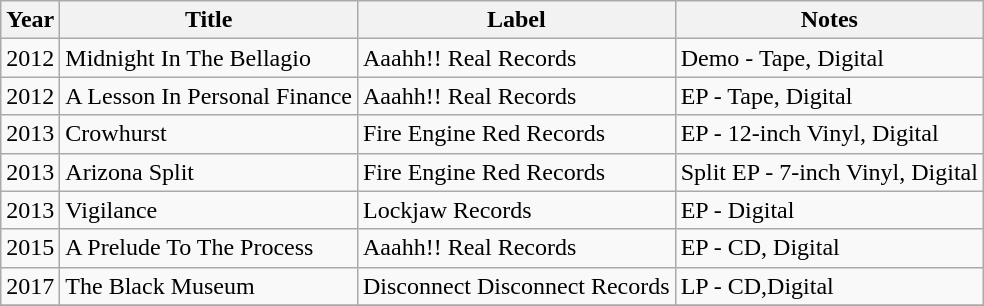<table class="wikitable">
<tr>
<th>Year</th>
<th>Title</th>
<th>Label</th>
<th>Notes</th>
</tr>
<tr>
<td>2012</td>
<td>Midnight In The Bellagio</td>
<td>Aaahh!! Real Records</td>
<td>Demo - Tape, Digital</td>
</tr>
<tr>
<td>2012</td>
<td>A Lesson In Personal Finance</td>
<td>Aaahh!! Real Records</td>
<td>EP - Tape, Digital</td>
</tr>
<tr>
<td>2013</td>
<td>Crowhurst</td>
<td>Fire Engine Red Records</td>
<td>EP - 12-inch Vinyl, Digital</td>
</tr>
<tr>
<td>2013</td>
<td>Arizona Split</td>
<td>Fire Engine Red Records</td>
<td>Split EP - 7-inch Vinyl, Digital</td>
</tr>
<tr>
<td>2013</td>
<td>Vigilance</td>
<td>Lockjaw Records</td>
<td>EP - Digital</td>
</tr>
<tr>
<td>2015</td>
<td>A Prelude To The Process</td>
<td>Aaahh!! Real Records</td>
<td>EP - CD, Digital</td>
</tr>
<tr>
<td>2017</td>
<td>The Black Museum</td>
<td>Disconnect Disconnect Records</td>
<td>LP - CD,Digital</td>
</tr>
<tr>
</tr>
</table>
